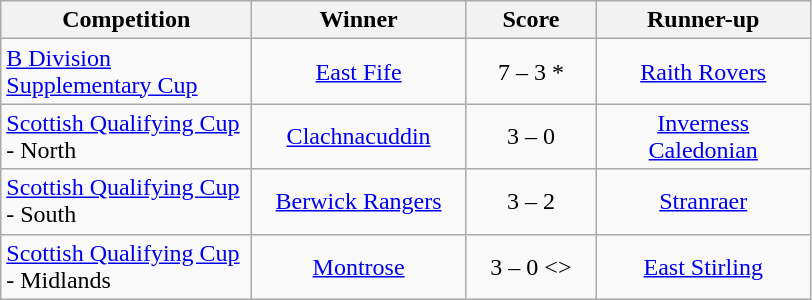<table class="wikitable" style="text-align: center;">
<tr>
<th width=160>Competition</th>
<th width=135>Winner</th>
<th width=80>Score</th>
<th width=135>Runner-up</th>
</tr>
<tr>
<td align=left><a href='#'>B Division Supplementary Cup</a></td>
<td><a href='#'>East Fife</a></td>
<td>7 – 3 *</td>
<td><a href='#'>Raith Rovers</a></td>
</tr>
<tr>
<td align=left><a href='#'>Scottish Qualifying Cup</a> - North</td>
<td><a href='#'>Clachnacuddin</a></td>
<td>3 – 0</td>
<td><a href='#'>Inverness Caledonian</a></td>
</tr>
<tr>
<td align=left><a href='#'>Scottish Qualifying Cup</a> - South</td>
<td><a href='#'>Berwick Rangers</a></td>
<td>3 – 2</td>
<td><a href='#'>Stranraer</a></td>
</tr>
<tr>
<td align=left><a href='#'>Scottish Qualifying Cup</a> - Midlands</td>
<td><a href='#'>Montrose</a></td>
<td>3 – 0 <<dagger>></td>
<td><a href='#'>East Stirling</a></td>
</tr>
</table>
